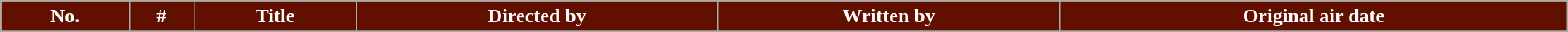<table class="wikitable plainrowheaders" style="width: 100%; margin-right: 0;" style="margin-right: 0;">
<tr>
<th style="background-color: #611000; color: #FFFFFF;">No.</th>
<th style="background-color: #611000; color: #FFFFFF;">#</th>
<th style="background-color: #611000; color: #FFFFFF;">Title</th>
<th style="background-color: #611000; color: #FFFFFF;">Directed by</th>
<th style="background-color: #611000; color: #FFFFFF;">Written by</th>
<th style="background-color: #611000; color: #FFFFFF;">Original air date</th>
</tr>
<tr>
</tr>
</table>
